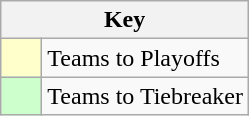<table class="wikitable" style="text-align: center;">
<tr>
<th colspan=2>Key</th>
</tr>
<tr>
<td style="background:#ffc; width:20px;"></td>
<td align=left>Teams to Playoffs</td>
</tr>
<tr>
<td style="background:#ccffcc; width:20px;"></td>
<td align=left>Teams to Tiebreaker</td>
</tr>
</table>
